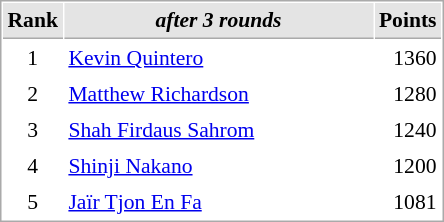<table cellspacing="1" cellpadding="3" style="border:1px solid #aaa; font-size:90%;">
<tr style="background:#e4e4e4;">
<th style="border-bottom:1px solid #aaa; width:10px;">Rank</th>
<th style="border-bottom:1px solid #aaa; width:200px; white-space:nowrap;"><em>after 3 rounds</em></th>
<th style="border-bottom:1px solid #aaa; width:20px;">Points</th>
</tr>
<tr>
<td align=center>1</td>
<td> <a href='#'>Kevin Quintero</a></td>
<td align=right>1360</td>
</tr>
<tr>
<td align=center>2</td>
<td> <a href='#'>Matthew Richardson</a></td>
<td align=right>1280</td>
</tr>
<tr>
<td align=center>3</td>
<td> <a href='#'>Shah Firdaus Sahrom</a></td>
<td align=right>1240</td>
</tr>
<tr>
<td align=center>4</td>
<td> <a href='#'>Shinji Nakano</a></td>
<td align=right>1200</td>
</tr>
<tr>
<td align=center>5</td>
<td> <a href='#'>Jaïr Tjon En Fa</a></td>
<td align=right>1081</td>
</tr>
</table>
